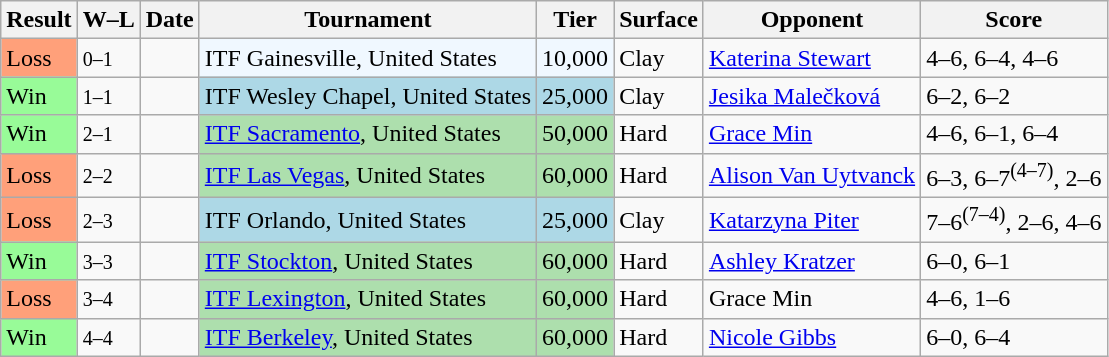<table class="sortable wikitable">
<tr>
<th>Result</th>
<th class="unsortable">W–L</th>
<th>Date</th>
<th>Tournament</th>
<th>Tier</th>
<th>Surface</th>
<th>Opponent</th>
<th class="unsortable">Score</th>
</tr>
<tr>
<td style="background:#FFA07A">Loss</td>
<td><small>0–1</small></td>
<td></td>
<td style="background:#f0f8ff;">ITF Gainesville, United States</td>
<td style="background:#f0f8ff;">10,000</td>
<td>Clay</td>
<td> <a href='#'>Katerina Stewart</a></td>
<td>4–6, 6–4, 4–6</td>
</tr>
<tr>
<td style="background:#98FB98">Win</td>
<td><small>1–1</small></td>
<td></td>
<td style="background:lightblue;">ITF Wesley Chapel, United States</td>
<td style="background:lightblue;">25,000</td>
<td>Clay</td>
<td> <a href='#'>Jesika Malečková</a></td>
<td>6–2, 6–2</td>
</tr>
<tr>
<td style="background:#98FB98">Win</td>
<td><small>2–1</small></td>
<td><a href='#'></a></td>
<td style="background:#addfad;"><a href='#'>ITF Sacramento</a>, United States</td>
<td style="background:#addfad;">50,000</td>
<td>Hard</td>
<td> <a href='#'>Grace Min</a></td>
<td>4–6, 6–1, 6–4</td>
</tr>
<tr>
<td style="background:#FFA07A">Loss</td>
<td><small>2–2</small></td>
<td><a href='#'></a></td>
<td style="background:#addfad;"><a href='#'>ITF Las Vegas</a>, United States</td>
<td style="background:#addfad;">60,000</td>
<td>Hard</td>
<td> <a href='#'>Alison Van Uytvanck</a></td>
<td>6–3, 6–7<sup>(4–7)</sup>, 2–6</td>
</tr>
<tr>
<td style="background:#FFA07A">Loss</td>
<td><small>2–3</small></td>
<td></td>
<td style="background:lightblue;">ITF Orlando, United States</td>
<td style="background:lightblue;">25,000</td>
<td>Clay</td>
<td> <a href='#'>Katarzyna Piter</a></td>
<td>7–6<sup>(7–4)</sup>, 2–6, 4–6</td>
</tr>
<tr>
<td style="background:#98FB98">Win</td>
<td><small>3–3</small></td>
<td><a href='#'></a></td>
<td style="background:#addfad;"><a href='#'>ITF Stockton</a>, United States</td>
<td style="background:#addfad;">60,000</td>
<td>Hard</td>
<td> <a href='#'>Ashley Kratzer</a></td>
<td>6–0, 6–1</td>
</tr>
<tr>
<td style="background:#FFA07A">Loss</td>
<td><small>3–4</small></td>
<td><a href='#'></a></td>
<td style="background:#addfad;"><a href='#'>ITF Lexington</a>, United States</td>
<td style="background:#addfad;">60,000</td>
<td>Hard</td>
<td> Grace Min</td>
<td>4–6, 1–6</td>
</tr>
<tr>
<td style="background:#98FB98">Win</td>
<td><small>4–4</small></td>
<td><a href='#'></a></td>
<td style="background:#addfad;"><a href='#'>ITF Berkeley</a>, United States</td>
<td style="background:#addfad;">60,000</td>
<td>Hard</td>
<td> <a href='#'>Nicole Gibbs</a></td>
<td>6–0, 6–4</td>
</tr>
</table>
